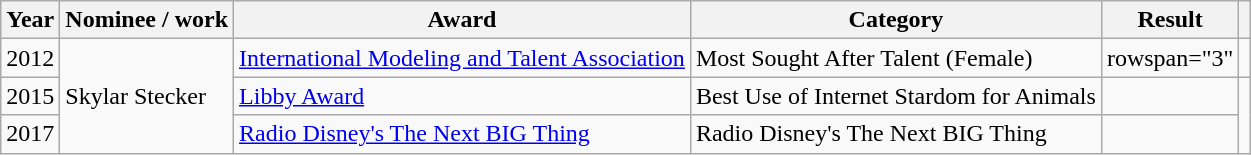<table class="wikitable">
<tr>
<th scope="col">Year</th>
<th scope="col">Nominee / work</th>
<th scope="col">Award</th>
<th scope="col">Category</th>
<th scope="col">Result</th>
<th scope="col" class="unsortable"></th>
</tr>
<tr>
<td>2012</td>
<td rowspan="3">Skylar Stecker</td>
<td><a href='#'>International Modeling and Talent Association</a></td>
<td>Most Sought After Talent (Female)</td>
<td>rowspan="3" </td>
<td style="text-align:center;"></td>
</tr>
<tr>
<td>2015</td>
<td><a href='#'>Libby Award</a></td>
<td>Best Use of Internet Stardom for Animals</td>
<td style="text-align:center;"></td>
</tr>
<tr>
<td>2017</td>
<td><a href='#'>Radio Disney's The Next BIG Thing</a></td>
<td>Radio Disney's The Next BIG Thing</td>
<td style="text-align:center;"></td>
</tr>
</table>
